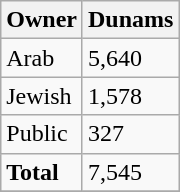<table class="wikitable">
<tr>
<th>Owner</th>
<th>Dunams</th>
</tr>
<tr>
<td>Arab</td>
<td>5,640</td>
</tr>
<tr>
<td>Jewish</td>
<td>1,578</td>
</tr>
<tr>
<td>Public</td>
<td>327</td>
</tr>
<tr>
<td><strong>Total</strong></td>
<td>7,545</td>
</tr>
<tr>
</tr>
</table>
